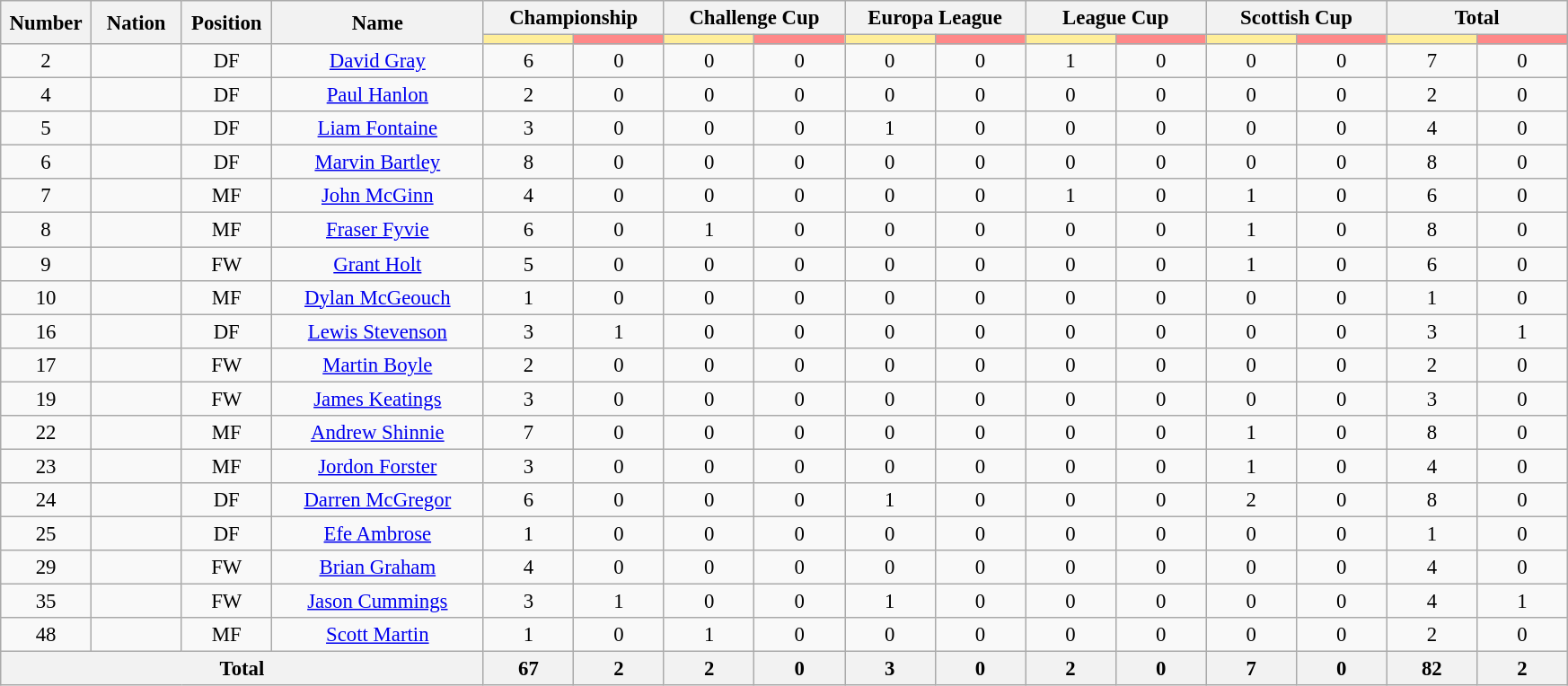<table class="wikitable" style="font-size: 95%; text-align: center;">
<tr>
<th rowspan=2 width=60>Number</th>
<th rowspan=2 width=60>Nation</th>
<th rowspan=2 width=60>Position</th>
<th rowspan=2 width=150>Name</th>
<th colspan=2>Championship</th>
<th colspan=2>Challenge Cup</th>
<th colspan=2>Europa League</th>
<th colspan=2>League Cup</th>
<th colspan=2>Scottish Cup</th>
<th colspan=2>Total</th>
</tr>
<tr>
<th style="width:60px; background:#fe9;"></th>
<th style="width:60px; background:#ff8888;"></th>
<th style="width:60px; background:#fe9;"></th>
<th style="width:60px; background:#ff8888;"></th>
<th style="width:60px; background:#fe9;"></th>
<th style="width:60px; background:#ff8888;"></th>
<th style="width:60px; background:#fe9;"></th>
<th style="width:60px; background:#ff8888;"></th>
<th style="width:60px; background:#fe9;"></th>
<th style="width:60px; background:#ff8888;"></th>
<th style="width:60px; background:#fe9;"></th>
<th style="width:60px; background:#ff8888;"></th>
</tr>
<tr>
<td>2</td>
<td></td>
<td>DF</td>
<td><a href='#'>David Gray</a></td>
<td>6</td>
<td>0</td>
<td>0</td>
<td>0</td>
<td>0</td>
<td>0</td>
<td>1</td>
<td>0</td>
<td>0</td>
<td>0</td>
<td>7</td>
<td>0</td>
</tr>
<tr>
<td>4</td>
<td></td>
<td>DF</td>
<td><a href='#'>Paul Hanlon</a></td>
<td>2</td>
<td>0</td>
<td>0</td>
<td>0</td>
<td>0</td>
<td>0</td>
<td>0</td>
<td>0</td>
<td>0</td>
<td>0</td>
<td>2</td>
<td>0</td>
</tr>
<tr>
<td>5</td>
<td></td>
<td>DF</td>
<td><a href='#'>Liam Fontaine</a></td>
<td>3</td>
<td>0</td>
<td>0</td>
<td>0</td>
<td>1</td>
<td>0</td>
<td>0</td>
<td>0</td>
<td>0</td>
<td>0</td>
<td>4</td>
<td>0</td>
</tr>
<tr>
<td>6</td>
<td></td>
<td>DF</td>
<td><a href='#'>Marvin Bartley</a></td>
<td>8</td>
<td>0</td>
<td>0</td>
<td>0</td>
<td>0</td>
<td>0</td>
<td>0</td>
<td>0</td>
<td>0</td>
<td>0</td>
<td>8</td>
<td>0</td>
</tr>
<tr>
<td>7</td>
<td></td>
<td>MF</td>
<td><a href='#'>John McGinn</a></td>
<td>4</td>
<td>0</td>
<td>0</td>
<td>0</td>
<td>0</td>
<td>0</td>
<td>1</td>
<td>0</td>
<td>1</td>
<td>0</td>
<td>6</td>
<td>0</td>
</tr>
<tr>
<td>8</td>
<td></td>
<td>MF</td>
<td><a href='#'>Fraser Fyvie</a></td>
<td>6</td>
<td>0</td>
<td>1</td>
<td>0</td>
<td>0</td>
<td>0</td>
<td>0</td>
<td>0</td>
<td>1</td>
<td>0</td>
<td>8</td>
<td>0</td>
</tr>
<tr>
<td>9</td>
<td></td>
<td>FW</td>
<td><a href='#'>Grant Holt</a></td>
<td>5</td>
<td>0</td>
<td>0</td>
<td>0</td>
<td>0</td>
<td>0</td>
<td>0</td>
<td>0</td>
<td>1</td>
<td>0</td>
<td>6</td>
<td>0</td>
</tr>
<tr>
<td>10</td>
<td></td>
<td>MF</td>
<td><a href='#'>Dylan McGeouch</a></td>
<td>1</td>
<td>0</td>
<td>0</td>
<td>0</td>
<td>0</td>
<td>0</td>
<td>0</td>
<td>0</td>
<td>0</td>
<td>0</td>
<td>1</td>
<td>0</td>
</tr>
<tr>
<td>16</td>
<td></td>
<td>DF</td>
<td><a href='#'>Lewis Stevenson</a></td>
<td>3</td>
<td>1</td>
<td>0</td>
<td>0</td>
<td>0</td>
<td>0</td>
<td>0</td>
<td>0</td>
<td>0</td>
<td>0</td>
<td>3</td>
<td>1</td>
</tr>
<tr>
<td>17</td>
<td></td>
<td>FW</td>
<td><a href='#'>Martin Boyle</a></td>
<td>2</td>
<td>0</td>
<td>0</td>
<td>0</td>
<td>0</td>
<td>0</td>
<td>0</td>
<td>0</td>
<td>0</td>
<td>0</td>
<td>2</td>
<td>0</td>
</tr>
<tr>
<td>19</td>
<td></td>
<td>FW</td>
<td><a href='#'>James Keatings</a></td>
<td>3</td>
<td>0</td>
<td>0</td>
<td>0</td>
<td>0</td>
<td>0</td>
<td>0</td>
<td>0</td>
<td>0</td>
<td>0</td>
<td>3</td>
<td>0</td>
</tr>
<tr>
<td>22</td>
<td></td>
<td>MF</td>
<td><a href='#'>Andrew Shinnie</a></td>
<td>7</td>
<td>0</td>
<td>0</td>
<td>0</td>
<td>0</td>
<td>0</td>
<td>0</td>
<td>0</td>
<td>1</td>
<td>0</td>
<td>8</td>
<td>0</td>
</tr>
<tr>
<td>23</td>
<td></td>
<td>MF</td>
<td><a href='#'>Jordon Forster</a></td>
<td>3</td>
<td>0</td>
<td>0</td>
<td>0</td>
<td>0</td>
<td>0</td>
<td>0</td>
<td>0</td>
<td>1</td>
<td>0</td>
<td>4</td>
<td>0</td>
</tr>
<tr>
<td>24</td>
<td></td>
<td>DF</td>
<td><a href='#'>Darren McGregor</a></td>
<td>6</td>
<td>0</td>
<td>0</td>
<td>0</td>
<td>1</td>
<td>0</td>
<td>0</td>
<td>0</td>
<td>2</td>
<td>0</td>
<td>8</td>
<td>0</td>
</tr>
<tr>
<td>25</td>
<td></td>
<td>DF</td>
<td><a href='#'>Efe Ambrose</a></td>
<td>1</td>
<td>0</td>
<td>0</td>
<td>0</td>
<td>0</td>
<td>0</td>
<td>0</td>
<td>0</td>
<td>0</td>
<td>0</td>
<td>1</td>
<td>0</td>
</tr>
<tr>
<td>29</td>
<td></td>
<td>FW</td>
<td><a href='#'>Brian Graham</a></td>
<td>4</td>
<td>0</td>
<td>0</td>
<td>0</td>
<td>0</td>
<td>0</td>
<td>0</td>
<td>0</td>
<td>0</td>
<td>0</td>
<td>4</td>
<td>0</td>
</tr>
<tr>
<td>35</td>
<td></td>
<td>FW</td>
<td><a href='#'>Jason Cummings</a></td>
<td>3</td>
<td>1</td>
<td>0</td>
<td>0</td>
<td>1</td>
<td>0</td>
<td>0</td>
<td>0</td>
<td>0</td>
<td>0</td>
<td>4</td>
<td>1</td>
</tr>
<tr>
<td>48</td>
<td></td>
<td>MF</td>
<td><a href='#'>Scott Martin</a></td>
<td>1</td>
<td>0</td>
<td>1</td>
<td>0</td>
<td>0</td>
<td>0</td>
<td>0</td>
<td>0</td>
<td>0</td>
<td>0</td>
<td>2</td>
<td>0</td>
</tr>
<tr>
<th colspan=4>Total</th>
<th>67</th>
<th>2</th>
<th>2</th>
<th>0</th>
<th>3</th>
<th>0</th>
<th>2</th>
<th>0</th>
<th>7</th>
<th>0</th>
<th>82</th>
<th>2</th>
</tr>
</table>
